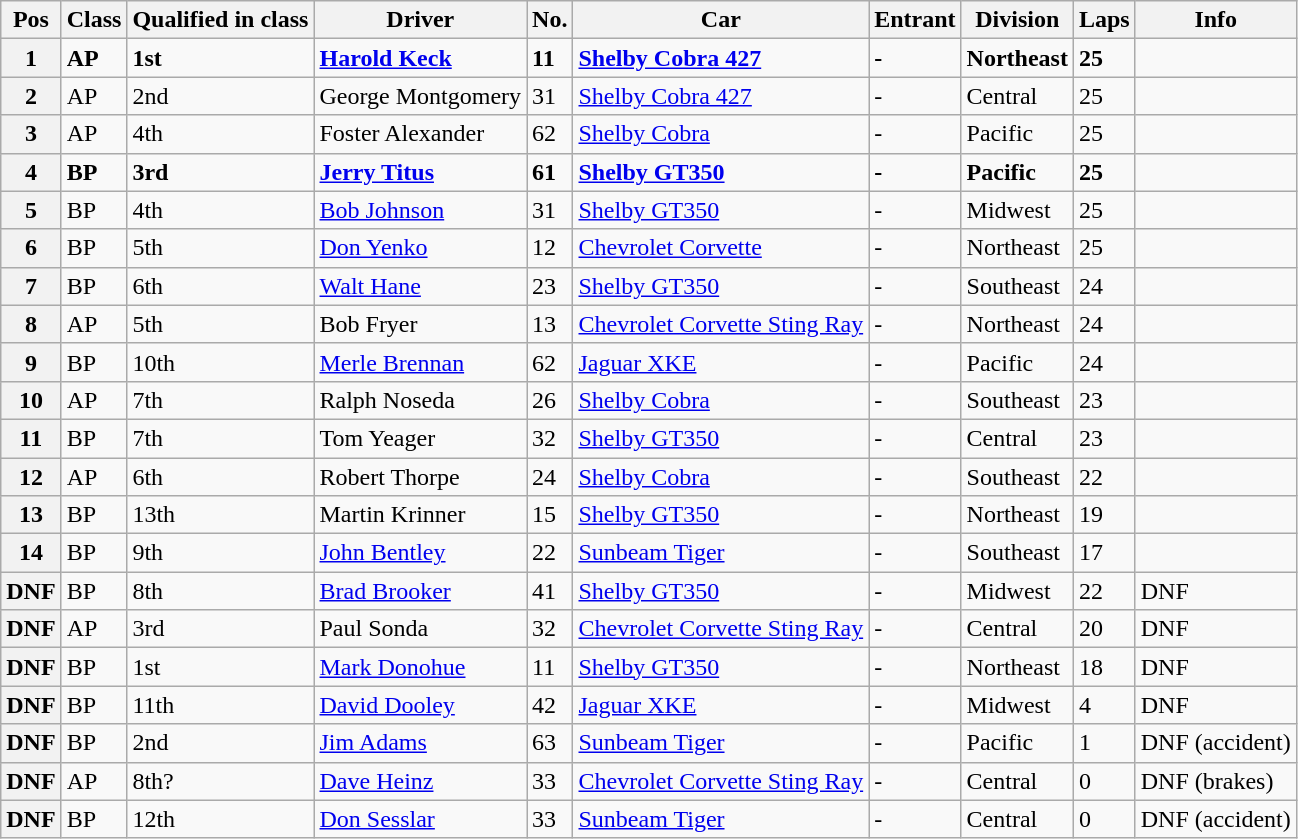<table class="wikitable">
<tr>
<th>Pos</th>
<th>Class</th>
<th>Qualified in class</th>
<th>Driver</th>
<th>No.</th>
<th>Car</th>
<th>Entrant</th>
<th>Division</th>
<th>Laps</th>
<th>Info</th>
</tr>
<tr>
<th><strong>1</strong></th>
<td><strong>AP</strong></td>
<td><strong>1st</strong></td>
<td><strong> <a href='#'>Harold Keck</a></strong></td>
<td><strong>11</strong></td>
<td><strong><a href='#'>Shelby Cobra 427</a></strong></td>
<td><strong>-</strong></td>
<td><strong>Northeast</strong></td>
<td><strong>25</strong></td>
<td></td>
</tr>
<tr>
<th>2</th>
<td>AP</td>
<td>2nd</td>
<td> George Montgomery</td>
<td>31</td>
<td><a href='#'>Shelby Cobra 427</a></td>
<td>-</td>
<td>Central</td>
<td>25</td>
<td></td>
</tr>
<tr>
<th>3</th>
<td>AP</td>
<td>4th</td>
<td> Foster Alexander</td>
<td>62</td>
<td><a href='#'>Shelby Cobra</a></td>
<td>-</td>
<td>Pacific</td>
<td>25</td>
<td></td>
</tr>
<tr>
<th><strong>4</strong></th>
<td><strong>BP</strong></td>
<td><strong>3rd</strong></td>
<td><strong> <a href='#'>Jerry Titus</a></strong></td>
<td><strong>61</strong></td>
<td><strong><a href='#'>Shelby GT350</a></strong></td>
<td><strong>-</strong></td>
<td><strong>Pacific</strong></td>
<td><strong>25</strong></td>
<td></td>
</tr>
<tr>
<th>5</th>
<td>BP</td>
<td>4th</td>
<td> <a href='#'>Bob Johnson</a></td>
<td>31</td>
<td><a href='#'>Shelby GT350</a></td>
<td>-</td>
<td>Midwest</td>
<td>25</td>
<td></td>
</tr>
<tr>
<th>6</th>
<td>BP</td>
<td>5th</td>
<td> <a href='#'>Don Yenko</a></td>
<td>12</td>
<td><a href='#'>Chevrolet Corvette</a></td>
<td>-</td>
<td>Northeast</td>
<td>25</td>
<td></td>
</tr>
<tr>
<th>7</th>
<td>BP</td>
<td>6th</td>
<td> <a href='#'>Walt Hane</a></td>
<td>23</td>
<td><a href='#'>Shelby GT350</a></td>
<td>-</td>
<td>Southeast</td>
<td>24</td>
<td></td>
</tr>
<tr>
<th>8</th>
<td>AP</td>
<td>5th</td>
<td> Bob Fryer</td>
<td>13</td>
<td><a href='#'>Chevrolet Corvette Sting Ray</a></td>
<td>-</td>
<td>Northeast</td>
<td>24</td>
<td></td>
</tr>
<tr>
<th>9</th>
<td>BP</td>
<td>10th</td>
<td> <a href='#'>Merle Brennan</a></td>
<td>62</td>
<td><a href='#'>Jaguar XKE</a></td>
<td>-</td>
<td>Pacific</td>
<td>24</td>
<td></td>
</tr>
<tr>
<th>10</th>
<td>AP</td>
<td>7th</td>
<td> Ralph Noseda</td>
<td>26</td>
<td><a href='#'>Shelby Cobra</a></td>
<td>-</td>
<td>Southeast</td>
<td>23</td>
<td></td>
</tr>
<tr>
<th>11</th>
<td>BP</td>
<td>7th</td>
<td> Tom Yeager</td>
<td>32</td>
<td><a href='#'>Shelby GT350</a></td>
<td>-</td>
<td>Central</td>
<td>23</td>
<td></td>
</tr>
<tr>
<th>12</th>
<td>AP</td>
<td>6th</td>
<td> Robert Thorpe</td>
<td>24</td>
<td><a href='#'>Shelby Cobra</a></td>
<td>-</td>
<td>Southeast</td>
<td>22</td>
<td></td>
</tr>
<tr>
<th>13</th>
<td>BP</td>
<td>13th</td>
<td> Martin Krinner</td>
<td>15</td>
<td><a href='#'>Shelby GT350</a></td>
<td>-</td>
<td>Northeast</td>
<td>19</td>
<td></td>
</tr>
<tr>
<th>14</th>
<td>BP</td>
<td>9th</td>
<td> <a href='#'>John Bentley</a></td>
<td>22</td>
<td><a href='#'>Sunbeam Tiger</a></td>
<td>-</td>
<td>Southeast</td>
<td>17</td>
<td></td>
</tr>
<tr>
<th>DNF</th>
<td>BP</td>
<td>8th</td>
<td> <a href='#'>Brad Brooker</a></td>
<td>41</td>
<td><a href='#'>Shelby GT350</a></td>
<td>-</td>
<td>Midwest</td>
<td>22</td>
<td>DNF</td>
</tr>
<tr>
<th>DNF</th>
<td>AP</td>
<td>3rd</td>
<td> Paul Sonda</td>
<td>32</td>
<td><a href='#'>Chevrolet Corvette Sting Ray</a></td>
<td>-</td>
<td>Central</td>
<td>20</td>
<td>DNF</td>
</tr>
<tr>
<th>DNF</th>
<td>BP</td>
<td>1st</td>
<td> <a href='#'>Mark Donohue</a></td>
<td>11</td>
<td><a href='#'>Shelby GT350</a></td>
<td>-</td>
<td>Northeast</td>
<td>18</td>
<td>DNF</td>
</tr>
<tr>
<th>DNF</th>
<td>BP</td>
<td>11th</td>
<td> <a href='#'>David Dooley</a></td>
<td>42</td>
<td><a href='#'>Jaguar XKE</a></td>
<td>-</td>
<td>Midwest</td>
<td>4</td>
<td>DNF</td>
</tr>
<tr>
<th>DNF</th>
<td>BP</td>
<td>2nd</td>
<td> <a href='#'>Jim Adams</a></td>
<td>63</td>
<td><a href='#'>Sunbeam Tiger</a></td>
<td>-</td>
<td>Pacific</td>
<td>1</td>
<td>DNF (accident)</td>
</tr>
<tr>
<th>DNF</th>
<td>AP</td>
<td>8th?</td>
<td> <a href='#'>Dave Heinz</a></td>
<td>33</td>
<td><a href='#'>Chevrolet Corvette Sting Ray</a></td>
<td>-</td>
<td>Central</td>
<td>0</td>
<td>DNF (brakes)</td>
</tr>
<tr>
<th>DNF</th>
<td>BP</td>
<td>12th</td>
<td> <a href='#'>Don Sesslar</a></td>
<td>33</td>
<td><a href='#'>Sunbeam Tiger</a></td>
<td>-</td>
<td>Central</td>
<td>0</td>
<td>DNF (accident)</td>
</tr>
</table>
